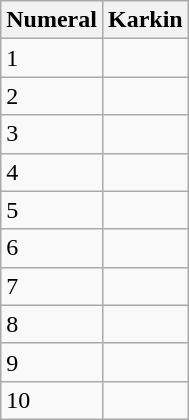<table class="wikitable">
<tr>
<th>Numeral</th>
<th>Karkin</th>
</tr>
<tr>
<td>1</td>
<td></td>
</tr>
<tr>
<td>2</td>
<td></td>
</tr>
<tr>
<td>3</td>
<td></td>
</tr>
<tr>
<td>4</td>
<td></td>
</tr>
<tr>
<td>5</td>
<td></td>
</tr>
<tr>
<td>6</td>
<td></td>
</tr>
<tr>
<td>7</td>
<td></td>
</tr>
<tr>
<td>8</td>
<td></td>
</tr>
<tr>
<td>9</td>
<td></td>
</tr>
<tr>
<td>10</td>
<td></td>
</tr>
</table>
